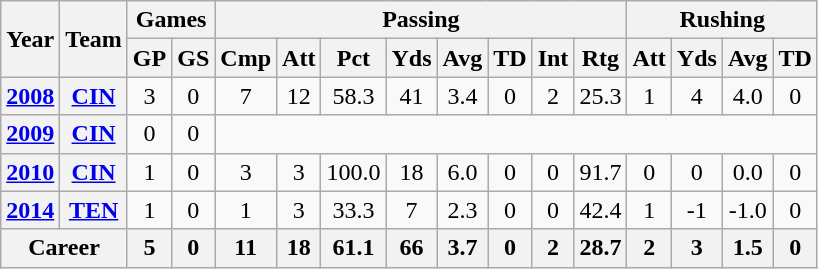<table class="wikitable" style="text-align:center;">
<tr>
<th rowspan="2">Year</th>
<th rowspan="2">Team</th>
<th colspan="2">Games</th>
<th colspan="8">Passing</th>
<th colspan="4">Rushing</th>
</tr>
<tr>
<th>GP</th>
<th>GS</th>
<th>Cmp</th>
<th>Att</th>
<th>Pct</th>
<th>Yds</th>
<th>Avg</th>
<th>TD</th>
<th>Int</th>
<th>Rtg</th>
<th>Att</th>
<th>Yds</th>
<th>Avg</th>
<th>TD</th>
</tr>
<tr>
<th><a href='#'>2008</a></th>
<th><a href='#'>CIN</a></th>
<td>3</td>
<td>0</td>
<td>7</td>
<td>12</td>
<td>58.3</td>
<td>41</td>
<td>3.4</td>
<td>0</td>
<td>2</td>
<td>25.3</td>
<td>1</td>
<td>4</td>
<td>4.0</td>
<td>0</td>
</tr>
<tr>
<th><a href='#'>2009</a></th>
<th><a href='#'>CIN</a></th>
<td>0</td>
<td>0</td>
<td colspan="12"></td>
</tr>
<tr>
<th><a href='#'>2010</a></th>
<th><a href='#'>CIN</a></th>
<td>1</td>
<td>0</td>
<td>3</td>
<td>3</td>
<td>100.0</td>
<td>18</td>
<td>6.0</td>
<td>0</td>
<td>0</td>
<td>91.7</td>
<td>0</td>
<td>0</td>
<td>0.0</td>
<td>0</td>
</tr>
<tr>
<th><a href='#'>2014</a></th>
<th><a href='#'>TEN</a></th>
<td>1</td>
<td>0</td>
<td>1</td>
<td>3</td>
<td>33.3</td>
<td>7</td>
<td>2.3</td>
<td>0</td>
<td>0</td>
<td>42.4</td>
<td>1</td>
<td>-1</td>
<td>-1.0</td>
<td>0</td>
</tr>
<tr>
<th colspan="2">Career</th>
<th>5</th>
<th>0</th>
<th>11</th>
<th>18</th>
<th>61.1</th>
<th>66</th>
<th>3.7</th>
<th>0</th>
<th>2</th>
<th>28.7</th>
<th>2</th>
<th>3</th>
<th>1.5</th>
<th>0</th>
</tr>
</table>
